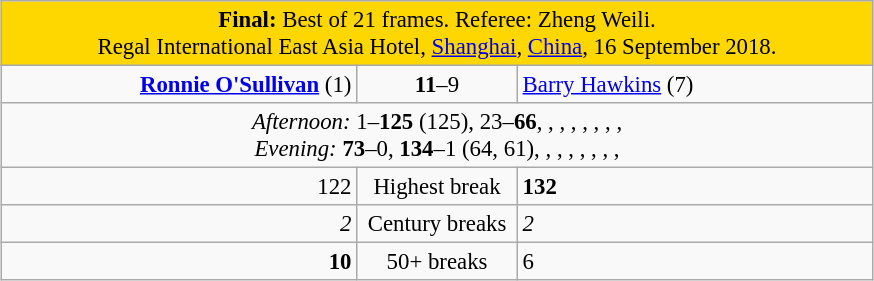<table class="wikitable" style="font-size: 95%; margin: 1em auto 1em auto;">
<tr>
<td colspan="3" align="center" bgcolor="#ffd700"><strong>Final:</strong> Best of 21 frames. Referee: Zheng Weili.<br>Regal International East Asia Hotel, <a href='#'>Shanghai</a>, <a href='#'>China</a>, 16 September 2018.</td>
</tr>
<tr>
<td width="230" align="right"><strong><a href='#'>Ronnie O'Sullivan</a></strong> (1)<br></td>
<td width="100" align="center"><strong>11</strong>–9</td>
<td width="230"><a href='#'>Barry Hawkins</a> (7)<br></td>
</tr>
<tr>
<td colspan="3" align="center" style="font-size: 100%"><em>Afternoon:</em> 1–<strong>125</strong> (125), 23–<strong>66</strong>, , , , , , , ,  <br><em>Evening:</em> <strong>73</strong>–0, <strong>134</strong>–1 (64, 61), , , , , , , , </td>
</tr>
<tr>
<td align="right">122</td>
<td align="center">Highest break</td>
<td><strong>132</strong></td>
</tr>
<tr>
<td align="right"><em>2</em></td>
<td align="center">Century breaks</td>
<td><em>2</em></td>
</tr>
<tr>
<td align="right"><strong>10</strong></td>
<td align="center">50+ breaks</td>
<td>6</td>
</tr>
</table>
